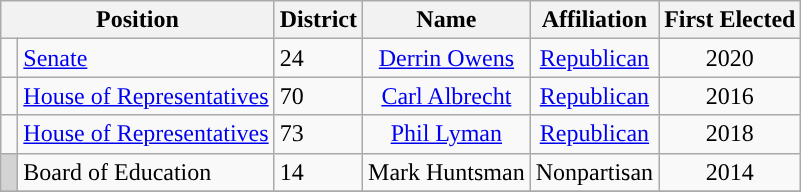<table class="wikitable">
<tr>
<th colspan="2" style="text-align:center; vertical-align:bottom;">Position</th>
<th>District</th>
<th style="text-align:center;">Name</th>
<th valign="bottom">Affiliation</th>
<th style="vertical-align:bottom; text-align:center;">First Elected</th>
</tr>
<tr>
<td style="background-color:"> </td>
<td><a href='#'>Senate</a></td>
<td>24</td>
<td style="text-align:center;"><a href='#'>Derrin Owens</a></td>
<td style="text-align:center;"><a href='#'>Republican</a></td>
<td style="text-align:center;">2020</td>
</tr>
<tr>
<td style="background-color:"> </td>
<td><a href='#'>House of Representatives</a></td>
<td>70</td>
<td style="text-align:center;"><a href='#'>Carl Albrecht</a></td>
<td style="text-align:center;"><a href='#'>Republican</a></td>
<td style="text-align:center;">2016</td>
</tr>
<tr>
<td style="background-color:"> </td>
<td><a href='#'>House of Representatives</a></td>
<td>73</td>
<td style="text-align:center;"><a href='#'>Phil Lyman</a></td>
<td style="text-align:center;"><a href='#'>Republican</a></td>
<td style="text-align:center;">2018</td>
</tr>
<tr>
<td style="background-color:lightgrey"> </td>
<td>Board of Education</td>
<td>14</td>
<td style="text-align:center;">Mark Huntsman</td>
<td style="text-align:center;">Nonpartisan</td>
<td style="text-align:center;">2014</td>
</tr>
<tr>
</tr>
</table>
